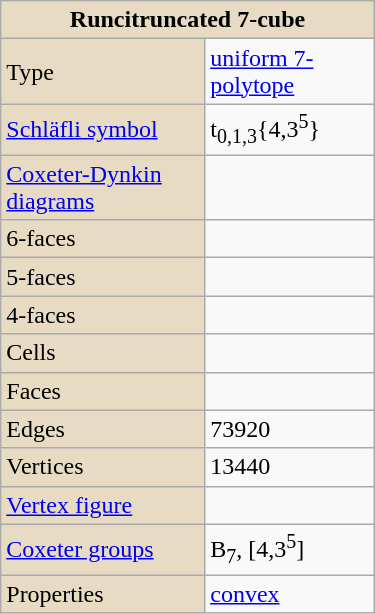<table class="wikitable" align="right" style="margin-left:10px" width="250">
<tr>
<th style="background:#e7dcc3;" colspan="2">Runcitruncated 7-cube</th>
</tr>
<tr>
<td style="background:#e7dcc3;">Type</td>
<td><a href='#'>uniform 7-polytope</a></td>
</tr>
<tr>
<td style="background:#e7dcc3;"><a href='#'>Schläfli symbol</a></td>
<td>t<sub>0,1,3</sub>{4,3<sup>5</sup>}</td>
</tr>
<tr>
<td style="background:#e7dcc3;"><a href='#'>Coxeter-Dynkin diagrams</a></td>
<td></td>
</tr>
<tr>
<td style="background:#e7dcc3;">6-faces</td>
<td></td>
</tr>
<tr>
<td style="background:#e7dcc3;">5-faces</td>
<td></td>
</tr>
<tr>
<td style="background:#e7dcc3;">4-faces</td>
<td></td>
</tr>
<tr>
<td style="background:#e7dcc3;">Cells</td>
<td></td>
</tr>
<tr>
<td style="background:#e7dcc3;">Faces</td>
<td></td>
</tr>
<tr>
<td style="background:#e7dcc3;">Edges</td>
<td>73920</td>
</tr>
<tr>
<td style="background:#e7dcc3;">Vertices</td>
<td>13440</td>
</tr>
<tr>
<td style="background:#e7dcc3;"><a href='#'>Vertex figure</a></td>
<td></td>
</tr>
<tr>
<td style="background:#e7dcc3;"><a href='#'>Coxeter groups</a></td>
<td>B<sub>7</sub>, [4,3<sup>5</sup>]</td>
</tr>
<tr>
<td style="background:#e7dcc3;">Properties</td>
<td><a href='#'>convex</a></td>
</tr>
</table>
